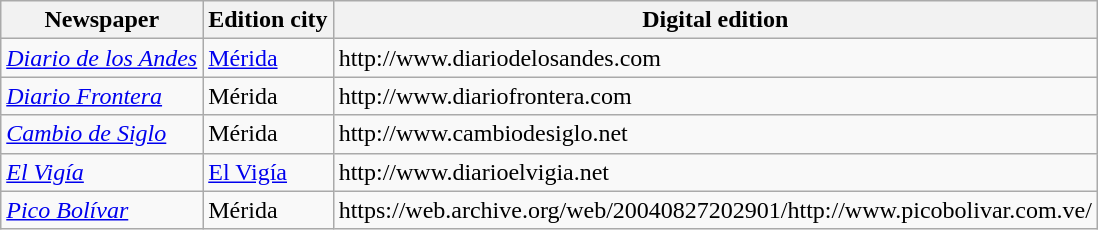<table class="wikitable sortable">
<tr align="center">
<th>Newspaper</th>
<th>Edition city</th>
<th>Digital edition</th>
</tr>
<tr>
<td><em><a href='#'>Diario de los Andes</a></em></td>
<td><a href='#'>Mérida</a></td>
<td>http://www.diariodelosandes.com</td>
</tr>
<tr>
<td><em><a href='#'>Diario Frontera</a></em></td>
<td>Mérida</td>
<td>http://www.diariofrontera.com</td>
</tr>
<tr>
<td><em><a href='#'>Cambio de Siglo</a></em></td>
<td>Mérida</td>
<td>http://www.cambiodesiglo.net</td>
</tr>
<tr>
<td><em><a href='#'>El Vigía</a></em></td>
<td><a href='#'>El Vigía</a></td>
<td>http://www.diarioelvigia.net</td>
</tr>
<tr>
<td><em><a href='#'>Pico Bolívar</a></em></td>
<td>Mérida</td>
<td>https://web.archive.org/web/20040827202901/http://www.picobolivar.com.ve/</td>
</tr>
</table>
